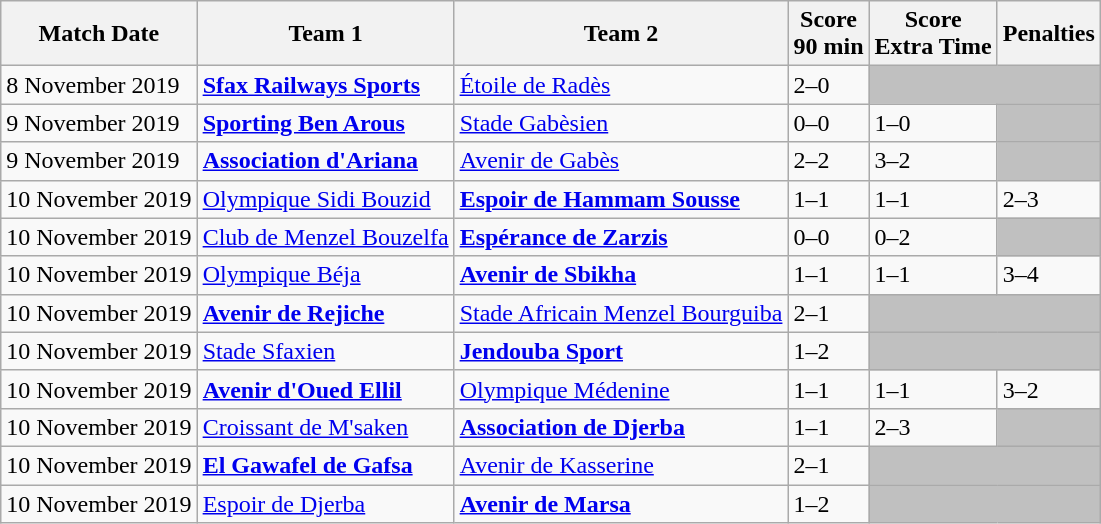<table class="wikitable alternance">
<tr>
<th>Match Date</th>
<th>Team 1</th>
<th>Team 2</th>
<th>Score<br>90 min</th>
<th>Score<br>Extra Time</th>
<th>Penalties</th>
</tr>
<tr>
<td>8 November 2019</td>
<td><strong><a href='#'>Sfax Railways Sports</a></strong></td>
<td><a href='#'>Étoile de Radès</a></td>
<td>2–0</td>
<td bgcolor=silver colspan=2></td>
</tr>
<tr>
<td>9 November 2019</td>
<td><strong><a href='#'>Sporting Ben Arous</a></strong></td>
<td><a href='#'>Stade Gabèsien</a></td>
<td>0–0</td>
<td>1–0</td>
<td bgcolor=silver colspan=1></td>
</tr>
<tr>
<td>9 November 2019</td>
<td><strong><a href='#'>Association d'Ariana</a></strong></td>
<td><a href='#'>Avenir de Gabès</a></td>
<td>2–2</td>
<td>3–2</td>
<td bgcolor=silver colspan=1></td>
</tr>
<tr>
<td>10 November 2019</td>
<td><a href='#'>Olympique Sidi Bouzid</a></td>
<td><strong><a href='#'>Espoir de Hammam Sousse</a></strong></td>
<td>1–1</td>
<td>1–1</td>
<td>2–3</td>
</tr>
<tr>
<td>10 November 2019</td>
<td><a href='#'>Club de Menzel Bouzelfa</a></td>
<td><strong><a href='#'>Espérance de Zarzis</a></strong></td>
<td>0–0</td>
<td>0–2</td>
<td bgcolor=silver colspan=1></td>
</tr>
<tr>
<td>10 November 2019</td>
<td><a href='#'>Olympique Béja</a></td>
<td><strong><a href='#'>Avenir de Sbikha</a></strong></td>
<td>1–1</td>
<td>1–1</td>
<td>3–4</td>
</tr>
<tr>
<td>10 November 2019</td>
<td><strong><a href='#'>Avenir de Rejiche</a></strong></td>
<td><a href='#'>Stade Africain Menzel Bourguiba</a></td>
<td>2–1</td>
<td bgcolor=silver colspan=2></td>
</tr>
<tr>
<td>10 November 2019</td>
<td><a href='#'>Stade Sfaxien</a></td>
<td><strong><a href='#'>Jendouba Sport</a></strong></td>
<td>1–2</td>
<td bgcolor=silver colspan=2></td>
</tr>
<tr>
<td>10 November 2019</td>
<td><strong><a href='#'>Avenir d'Oued Ellil</a></strong></td>
<td><a href='#'>Olympique Médenine</a></td>
<td>1–1</td>
<td>1–1</td>
<td>3–2</td>
</tr>
<tr>
<td>10 November 2019</td>
<td><a href='#'>Croissant de M'saken</a></td>
<td><strong><a href='#'>Association de Djerba</a></strong></td>
<td>1–1</td>
<td>2–3</td>
<td bgcolor=silver colspan=1></td>
</tr>
<tr>
<td>10 November 2019</td>
<td><strong><a href='#'>El Gawafel de Gafsa</a></strong></td>
<td><a href='#'>Avenir de Kasserine</a></td>
<td>2–1</td>
<td bgcolor=silver colspan=2></td>
</tr>
<tr>
<td>10 November 2019</td>
<td><a href='#'>Espoir de Djerba</a></td>
<td><strong><a href='#'>Avenir de Marsa</a></strong></td>
<td>1–2</td>
<td bgcolor=silver colspan=2></td>
</tr>
</table>
